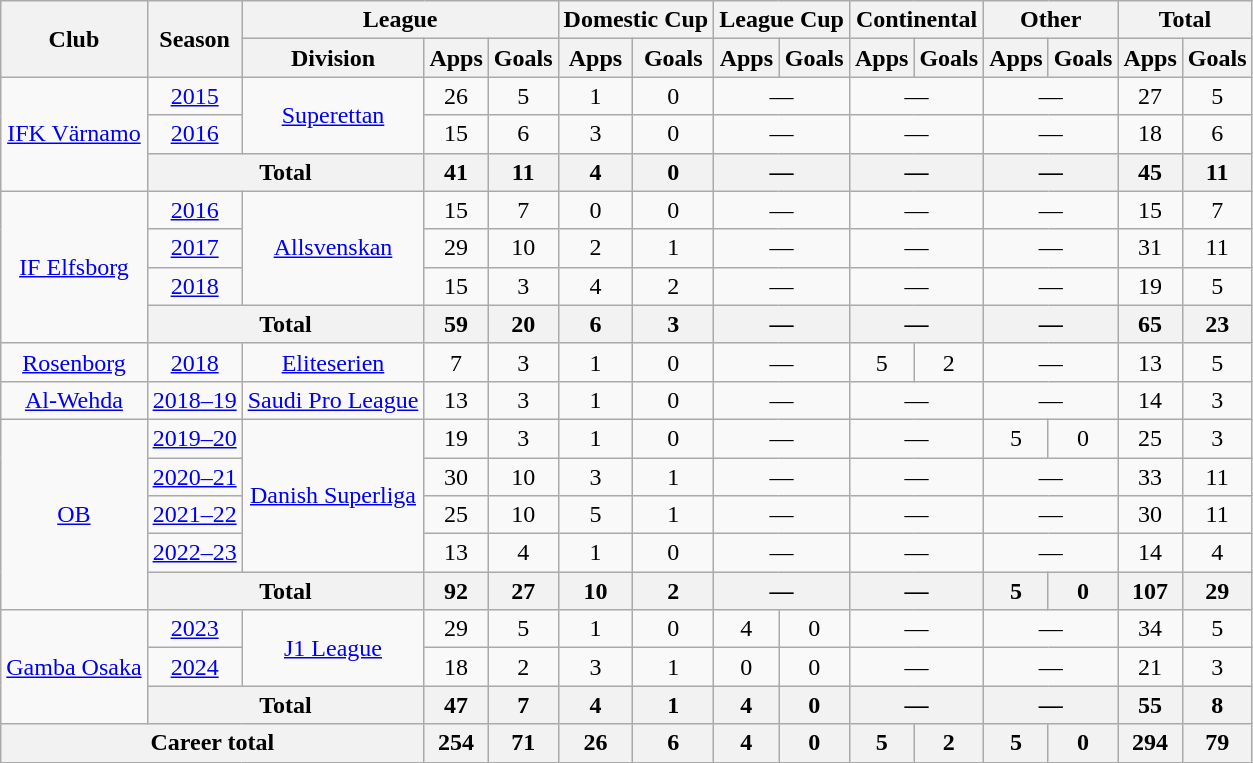<table class="wikitable" style="text-align: center">
<tr>
<th rowspan="2">Club</th>
<th rowspan="2">Season</th>
<th colspan="3">League</th>
<th colspan="2">Domestic Cup</th>
<th colspan="2">League Cup</th>
<th colspan="2">Continental</th>
<th colspan="2">Other</th>
<th colspan="2">Total</th>
</tr>
<tr>
<th>Division</th>
<th>Apps</th>
<th>Goals</th>
<th>Apps</th>
<th>Goals</th>
<th>Apps</th>
<th>Goals</th>
<th>Apps</th>
<th>Goals</th>
<th>Apps</th>
<th>Goals</th>
<th>Apps</th>
<th>Goals</th>
</tr>
<tr>
<td rowspan="3"><a href='#'>IFK Värnamo</a></td>
<td><a href='#'>2015</a></td>
<td rowspan="2"><a href='#'>Superettan</a></td>
<td>26</td>
<td>5</td>
<td>1</td>
<td>0</td>
<td colspan="2">—</td>
<td colspan="2">—</td>
<td colspan="2">—</td>
<td>27</td>
<td>5</td>
</tr>
<tr>
<td><a href='#'>2016</a></td>
<td>15</td>
<td>6</td>
<td>3</td>
<td>0</td>
<td colspan="2">—</td>
<td colspan="2">—</td>
<td colspan="2">—</td>
<td>18</td>
<td>6</td>
</tr>
<tr>
<th colspan="2">Total</th>
<th>41</th>
<th>11</th>
<th>4</th>
<th>0</th>
<th colspan="2">—</th>
<th colspan="2">—</th>
<th colspan="2">—</th>
<th>45</th>
<th>11</th>
</tr>
<tr>
<td rowspan="4"><a href='#'>IF Elfsborg</a></td>
<td><a href='#'>2016</a></td>
<td rowspan="3"><a href='#'>Allsvenskan</a></td>
<td>15</td>
<td>7</td>
<td>0</td>
<td>0</td>
<td colspan="2">—</td>
<td colspan="2">—</td>
<td colspan="2">—</td>
<td>15</td>
<td>7</td>
</tr>
<tr>
<td><a href='#'>2017</a></td>
<td>29</td>
<td>10</td>
<td>2</td>
<td>1</td>
<td colspan="2">—</td>
<td colspan="2">—</td>
<td colspan="2">—</td>
<td>31</td>
<td>11</td>
</tr>
<tr>
<td><a href='#'>2018</a></td>
<td>15</td>
<td>3</td>
<td>4</td>
<td>2</td>
<td colspan="2">—</td>
<td colspan="2">—</td>
<td colspan="2">—</td>
<td>19</td>
<td>5</td>
</tr>
<tr>
<th colspan="2">Total</th>
<th>59</th>
<th>20</th>
<th>6</th>
<th>3</th>
<th colspan="2">—</th>
<th colspan="2">—</th>
<th colspan="2">—</th>
<th>65</th>
<th>23</th>
</tr>
<tr>
<td><a href='#'>Rosenborg</a></td>
<td><a href='#'>2018</a></td>
<td><a href='#'>Eliteserien</a></td>
<td>7</td>
<td>3</td>
<td>1</td>
<td>0</td>
<td colspan="2">—</td>
<td>5</td>
<td>2</td>
<td colspan="2">—</td>
<td>13</td>
<td>5</td>
</tr>
<tr>
<td><a href='#'>Al-Wehda</a></td>
<td><a href='#'>2018–19</a></td>
<td><a href='#'>Saudi Pro League</a></td>
<td>13</td>
<td>3</td>
<td>1</td>
<td>0</td>
<td colspan="2">—</td>
<td colspan="2">—</td>
<td colspan="2">—</td>
<td>14</td>
<td>3</td>
</tr>
<tr>
<td rowspan="5"><a href='#'>OB</a></td>
<td><a href='#'>2019–20</a></td>
<td rowspan="4"><a href='#'>Danish Superliga</a></td>
<td>19</td>
<td>3</td>
<td>1</td>
<td>0</td>
<td colspan="2">—</td>
<td colspan="2">—</td>
<td>5</td>
<td>0</td>
<td>25</td>
<td>3</td>
</tr>
<tr>
<td><a href='#'>2020–21</a></td>
<td>30</td>
<td>10</td>
<td>3</td>
<td>1</td>
<td colspan="2">—</td>
<td colspan="2">—</td>
<td colspan="2">—</td>
<td>33</td>
<td>11</td>
</tr>
<tr>
<td><a href='#'>2021–22</a></td>
<td>25</td>
<td>10</td>
<td>5</td>
<td>1</td>
<td colspan="2">—</td>
<td colspan="2">—</td>
<td colspan="2">—</td>
<td>30</td>
<td>11</td>
</tr>
<tr>
<td><a href='#'>2022–23</a></td>
<td>13</td>
<td>4</td>
<td>1</td>
<td>0</td>
<td colspan="2">—</td>
<td colspan="2">—</td>
<td colspan="2">—</td>
<td>14</td>
<td>4</td>
</tr>
<tr>
<th colspan="2">Total</th>
<th>92</th>
<th>27</th>
<th>10</th>
<th>2</th>
<th colspan="2">—</th>
<th colspan="2">—</th>
<th>5</th>
<th>0</th>
<th>107</th>
<th>29</th>
</tr>
<tr>
<td rowspan="3"><a href='#'>Gamba Osaka</a></td>
<td><a href='#'>2023</a></td>
<td rowspan="2"><a href='#'>J1 League</a></td>
<td>29</td>
<td>5</td>
<td>1</td>
<td>0</td>
<td>4</td>
<td>0</td>
<td colspan="2">—</td>
<td colspan="2">—</td>
<td>34</td>
<td>5</td>
</tr>
<tr>
<td><a href='#'>2024</a></td>
<td>18</td>
<td>2</td>
<td>3</td>
<td>1</td>
<td>0</td>
<td>0</td>
<td colspan="2">—</td>
<td colspan="2">—</td>
<td>21</td>
<td>3</td>
</tr>
<tr>
<th colspan="2">Total</th>
<th>47</th>
<th>7</th>
<th>4</th>
<th>1</th>
<th>4</th>
<th>0</th>
<th colspan="2">—</th>
<th colspan="2">—</th>
<th>55</th>
<th>8</th>
</tr>
<tr>
<th colspan="3">Career total</th>
<th>254</th>
<th>71</th>
<th>26</th>
<th>6</th>
<th>4</th>
<th>0</th>
<th>5</th>
<th>2</th>
<th>5</th>
<th>0</th>
<th>294</th>
<th>79</th>
</tr>
</table>
